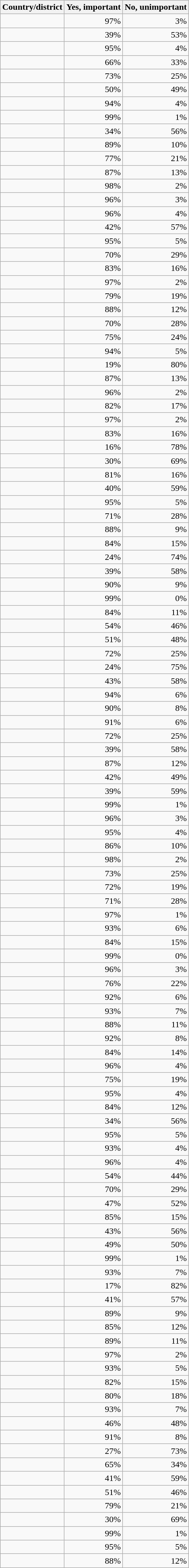<table class="wikitable sortable static-row-numbers" style="text-align:right;">
<tr>
<th>Country/district</th>
<th>Yes, important</th>
<th>No, unimportant</th>
</tr>
<tr>
<td align="left"></td>
<td>97%</td>
<td>3%</td>
</tr>
<tr>
<td align="left"></td>
<td>39%</td>
<td>53%</td>
</tr>
<tr>
<td align="left"></td>
<td>95%</td>
<td>4%</td>
</tr>
<tr>
<td align="left"></td>
<td>66%</td>
<td>33%</td>
</tr>
<tr>
<td align="left"></td>
<td>73%</td>
<td>25%</td>
</tr>
<tr>
<td align="left"></td>
<td>50%</td>
<td>49%</td>
</tr>
<tr>
<td align="left"></td>
<td>94%</td>
<td>4%</td>
</tr>
<tr>
<td align="left"></td>
<td>99%</td>
<td>1%</td>
</tr>
<tr>
<td align="left"></td>
<td>34%</td>
<td>56%</td>
</tr>
<tr>
<td align="left"></td>
<td>89%</td>
<td>10%</td>
</tr>
<tr>
<td align="left"></td>
<td>77%</td>
<td>21%</td>
</tr>
<tr>
<td align="left"></td>
<td>87%</td>
<td>13%</td>
</tr>
<tr>
<td align="left"></td>
<td>98%</td>
<td>2%</td>
</tr>
<tr>
<td align="left"></td>
<td>96%</td>
<td>3%</td>
</tr>
<tr>
<td align="left"></td>
<td>96%</td>
<td>4%</td>
</tr>
<tr>
<td align="left"></td>
<td>42%</td>
<td>57%</td>
</tr>
<tr>
<td align="left"></td>
<td>95%</td>
<td>5%</td>
</tr>
<tr>
<td align="left"></td>
<td>70%</td>
<td>29%</td>
</tr>
<tr>
<td align="left"></td>
<td>83%</td>
<td>16%</td>
</tr>
<tr>
<td align="left"></td>
<td>97%</td>
<td>2%</td>
</tr>
<tr>
<td align="left"></td>
<td>79%</td>
<td>19%</td>
</tr>
<tr>
<td align="left"></td>
<td>88%</td>
<td>12%</td>
</tr>
<tr>
<td align="left"></td>
<td>70%</td>
<td>28%</td>
</tr>
<tr>
<td align="left"></td>
<td>75%</td>
<td>24%</td>
</tr>
<tr>
<td align="left"></td>
<td>94%</td>
<td>5%</td>
</tr>
<tr>
<td align="left"></td>
<td>19%</td>
<td>80%</td>
</tr>
<tr>
<td align="left"></td>
<td>87%</td>
<td>13%</td>
</tr>
<tr>
<td align="left"></td>
<td>96%</td>
<td>2%</td>
</tr>
<tr>
<td align="left"></td>
<td>82%</td>
<td>17%</td>
</tr>
<tr>
<td align="left"></td>
<td>97%</td>
<td>2%</td>
</tr>
<tr>
<td align="left"></td>
<td>83%</td>
<td>16%</td>
</tr>
<tr>
<td align="left"></td>
<td>16%</td>
<td>78%</td>
</tr>
<tr>
<td align="left"></td>
<td>30%</td>
<td>69%</td>
</tr>
<tr>
<td align="left"></td>
<td>81%</td>
<td>16%</td>
</tr>
<tr>
<td align="left"></td>
<td>40%</td>
<td>59%</td>
</tr>
<tr>
<td align="left"></td>
<td>95%</td>
<td>5%</td>
</tr>
<tr>
<td align="left"></td>
<td>71%</td>
<td>28%</td>
</tr>
<tr>
<td align="left"></td>
<td>88%</td>
<td>9%</td>
</tr>
<tr>
<td align="left"></td>
<td>84%</td>
<td>15%</td>
</tr>
<tr>
<td align="left"></td>
<td>24%</td>
<td>74%</td>
</tr>
<tr>
<td align="left"></td>
<td>39%</td>
<td>58%</td>
</tr>
<tr>
<td align="left"></td>
<td>90%</td>
<td>9%</td>
</tr>
<tr>
<td align="left"></td>
<td>99%</td>
<td>0%</td>
</tr>
<tr>
<td align="left"></td>
<td>84%</td>
<td>11%</td>
</tr>
<tr>
<td align="left"></td>
<td>54%</td>
<td>46%</td>
</tr>
<tr>
<td align="left"></td>
<td>51%</td>
<td>48%</td>
</tr>
<tr>
<td align="left"></td>
<td>72%</td>
<td>25%</td>
</tr>
<tr>
<td align="left"></td>
<td>24%</td>
<td>75%</td>
</tr>
<tr>
<td align="left"></td>
<td>43%</td>
<td>58%</td>
</tr>
<tr>
<td align="left"></td>
<td>94%</td>
<td>6%</td>
</tr>
<tr>
<td align="left"></td>
<td>90%</td>
<td>8%</td>
</tr>
<tr>
<td align="left"></td>
<td>91%</td>
<td>6%</td>
</tr>
<tr>
<td align="left"></td>
<td>72%</td>
<td>25%</td>
</tr>
<tr>
<td align="left"></td>
<td>39%</td>
<td>58%</td>
</tr>
<tr>
<td align="left"></td>
<td>87%</td>
<td>12%</td>
</tr>
<tr>
<td align="left"></td>
<td>42%</td>
<td>49%</td>
</tr>
<tr>
<td align="left"></td>
<td>39%</td>
<td>59%</td>
</tr>
<tr>
<td align="left"></td>
<td>99%</td>
<td>1%</td>
</tr>
<tr>
<td align="left"></td>
<td>96%</td>
<td>3%</td>
</tr>
<tr>
<td align="left"></td>
<td>95%</td>
<td>4%</td>
</tr>
<tr>
<td align="left"></td>
<td>86%</td>
<td>10%</td>
</tr>
<tr>
<td align="left"></td>
<td>98%</td>
<td>2%</td>
</tr>
<tr>
<td align="left"></td>
<td>73%</td>
<td>25%</td>
</tr>
<tr>
<td align="left"></td>
<td>72%</td>
<td>19%</td>
</tr>
<tr>
<td align="left"></td>
<td>71%</td>
<td>28%</td>
</tr>
<tr>
<td align="left"></td>
<td>97%</td>
<td>1%</td>
</tr>
<tr>
<td align="left"></td>
<td>93%</td>
<td>6%</td>
</tr>
<tr>
<td align="left"></td>
<td>84%</td>
<td>15%</td>
</tr>
<tr>
<td align="left"></td>
<td>99%</td>
<td>0%</td>
</tr>
<tr>
<td align="left"></td>
<td>96%</td>
<td>3%</td>
</tr>
<tr>
<td align="left"></td>
<td>76%</td>
<td>22%</td>
</tr>
<tr>
<td align="left"></td>
<td>92%</td>
<td>6%</td>
</tr>
<tr>
<td align="left"></td>
<td>93%</td>
<td>7%</td>
</tr>
<tr>
<td align="left"></td>
<td>88%</td>
<td>11%</td>
</tr>
<tr>
<td align="left"></td>
<td>92%</td>
<td>8%</td>
</tr>
<tr>
<td align="left"></td>
<td>84%</td>
<td>14%</td>
</tr>
<tr>
<td align="left"></td>
<td>96%</td>
<td>4%</td>
</tr>
<tr>
<td align="left"></td>
<td>75%</td>
<td>19%</td>
</tr>
<tr>
<td align="left"></td>
<td>95%</td>
<td>4%</td>
</tr>
<tr>
<td align="left"></td>
<td>84%</td>
<td>12%</td>
</tr>
<tr>
<td align="left"></td>
<td>34%</td>
<td>56%</td>
</tr>
<tr>
<td align="left"></td>
<td>95%</td>
<td>5%</td>
</tr>
<tr>
<td align="left"></td>
<td>93%</td>
<td>4%</td>
</tr>
<tr>
<td align="left"></td>
<td>96%</td>
<td>4%</td>
</tr>
<tr>
<td align="left"></td>
<td>54%</td>
<td>44%</td>
</tr>
<tr>
<td align="left"></td>
<td>70%</td>
<td>29%</td>
</tr>
<tr>
<td align="left"></td>
<td>47%</td>
<td>52%</td>
</tr>
<tr>
<td align="left"></td>
<td>85%</td>
<td>15%</td>
</tr>
<tr>
<td align="left"></td>
<td>43%</td>
<td>56%</td>
</tr>
<tr>
<td align="left"></td>
<td>49%</td>
<td>50%</td>
</tr>
<tr>
<td align="left"></td>
<td>99%</td>
<td>1%</td>
</tr>
<tr>
<td align="left"></td>
<td>93%</td>
<td>7%</td>
</tr>
<tr>
<td align="left"></td>
<td>17%</td>
<td>82%</td>
</tr>
<tr>
<td align="left"></td>
<td>41%</td>
<td>57%</td>
</tr>
<tr>
<td align="left"></td>
<td>89%</td>
<td>9%</td>
</tr>
<tr>
<td align="left"></td>
<td>85%</td>
<td>12%</td>
</tr>
<tr>
<td align="left"></td>
<td>89%</td>
<td>11%</td>
</tr>
<tr>
<td align="left"></td>
<td>97%</td>
<td>2%</td>
</tr>
<tr>
<td align="left"></td>
<td>93%</td>
<td>5%</td>
</tr>
<tr>
<td align="left"></td>
<td>82%</td>
<td>15%</td>
</tr>
<tr>
<td align="left"></td>
<td>80%</td>
<td>18%</td>
</tr>
<tr>
<td align="left"></td>
<td>93%</td>
<td>7%</td>
</tr>
<tr>
<td align="left"></td>
<td>46%</td>
<td>48%</td>
</tr>
<tr>
<td align="left"></td>
<td>91%</td>
<td>8%</td>
</tr>
<tr>
<td align="left"></td>
<td>27%</td>
<td>73%</td>
</tr>
<tr>
<td align="left"></td>
<td>65%</td>
<td>34%</td>
</tr>
<tr>
<td align="left"></td>
<td>41%</td>
<td>59%</td>
</tr>
<tr>
<td align="left"></td>
<td>51%</td>
<td>46%</td>
</tr>
<tr>
<td align="left"></td>
<td>79%</td>
<td>21%</td>
</tr>
<tr>
<td align="left"></td>
<td>30%</td>
<td>69%</td>
</tr>
<tr>
<td align="left"></td>
<td>99%</td>
<td>1%</td>
</tr>
<tr>
<td align="left"></td>
<td>95%</td>
<td>5%</td>
</tr>
<tr>
<td align="left"></td>
<td>88%</td>
<td>12%</td>
</tr>
</table>
